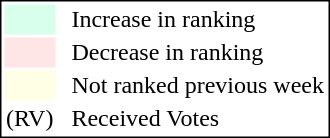<table style="border:1px solid black;">
<tr>
<td style="background:#D8FFEB; width:20px;"></td>
<td> </td>
<td>Increase in ranking</td>
</tr>
<tr>
<td style="background:#FFE6E6; width:20px;"></td>
<td> </td>
<td>Decrease in ranking</td>
</tr>
<tr>
<td style="background:#FFFFE6; width:20px;"></td>
<td> </td>
<td>Not ranked previous week</td>
</tr>
<tr>
<td>(RV)</td>
<td> </td>
<td>Received Votes</td>
</tr>
</table>
